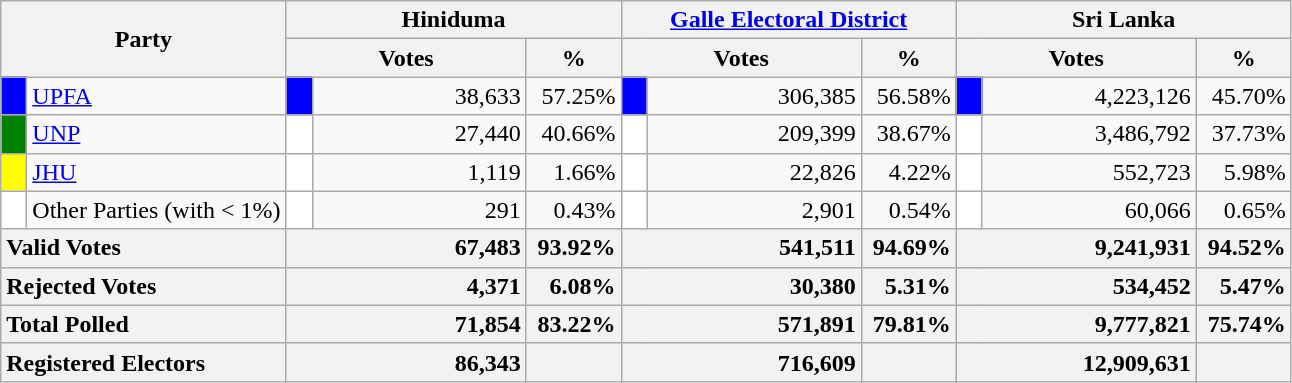<table class="wikitable">
<tr>
<th colspan="2" width="144px"rowspan="2">Party</th>
<th colspan="3" width="216px">Hiniduma</th>
<th colspan="3" width="216px"><a href='#'>Galle Electoral District</a></th>
<th colspan="3" width="216px">Sri Lanka</th>
</tr>
<tr>
<th colspan="2" width="144px">Votes</th>
<th>%</th>
<th colspan="2" width="144px">Votes</th>
<th>%</th>
<th colspan="2" width="144px">Votes</th>
<th>%</th>
</tr>
<tr>
<td style="background-color:blue;" width="10px"></td>
<td style="text-align:left;"><a href='#'>UPFA</a></td>
<td style="background-color:blue;" width="10px"></td>
<td style="text-align:right;">38,633</td>
<td style="text-align:right;">57.25%</td>
<td style="background-color:blue;" width="10px"></td>
<td style="text-align:right;">306,385</td>
<td style="text-align:right;">56.58%</td>
<td style="background-color:blue;" width="10px"></td>
<td style="text-align:right;">4,223,126</td>
<td style="text-align:right;">45.70%</td>
</tr>
<tr>
<td style="background-color:green;" width="10px"></td>
<td style="text-align:left;"><a href='#'>UNP</a></td>
<td style="background-color:white;" width="10px"></td>
<td style="text-align:right;">27,440</td>
<td style="text-align:right;">40.66%</td>
<td style="background-color:white;" width="10px"></td>
<td style="text-align:right;">209,399</td>
<td style="text-align:right;">38.67%</td>
<td style="background-color:white;" width="10px"></td>
<td style="text-align:right;">3,486,792</td>
<td style="text-align:right;">37.73%</td>
</tr>
<tr>
<td style="background-color:yellow;" width="10px"></td>
<td style="text-align:left;"><a href='#'>JHU</a></td>
<td style="background-color:white;" width="10px"></td>
<td style="text-align:right;">1,119</td>
<td style="text-align:right;">1.66%</td>
<td style="background-color:white;" width="10px"></td>
<td style="text-align:right;">22,826</td>
<td style="text-align:right;">4.22%</td>
<td style="background-color:white;" width="10px"></td>
<td style="text-align:right;">552,723</td>
<td style="text-align:right;">5.98%</td>
</tr>
<tr>
<td style="background-color:white;" width="10px"></td>
<td style="text-align:left;">Other Parties (with < 1%)</td>
<td style="background-color:white;" width="10px"></td>
<td style="text-align:right;">291</td>
<td style="text-align:right;">0.43%</td>
<td style="background-color:white;" width="10px"></td>
<td style="text-align:right;">2,901</td>
<td style="text-align:right;">0.54%</td>
<td style="background-color:white;" width="10px"></td>
<td style="text-align:right;">60,066</td>
<td style="text-align:right;">0.65%</td>
</tr>
<tr>
<th colspan="2" width="144px"style="text-align:left;">Valid Votes</th>
<th style="text-align:right;"colspan="2" width="144px">67,483</th>
<th style="text-align:right;">93.92%</th>
<th style="text-align:right;"colspan="2" width="144px">541,511</th>
<th style="text-align:right;">94.69%</th>
<th style="text-align:right;"colspan="2" width="144px">9,241,931</th>
<th style="text-align:right;">94.52%</th>
</tr>
<tr>
<th colspan="2" width="144px"style="text-align:left;">Rejected Votes</th>
<th style="text-align:right;"colspan="2" width="144px">4,371</th>
<th style="text-align:right;">6.08%</th>
<th style="text-align:right;"colspan="2" width="144px">30,380</th>
<th style="text-align:right;">5.31%</th>
<th style="text-align:right;"colspan="2" width="144px">534,452</th>
<th style="text-align:right;">5.47%</th>
</tr>
<tr>
<th colspan="2" width="144px"style="text-align:left;">Total Polled</th>
<th style="text-align:right;"colspan="2" width="144px">71,854</th>
<th style="text-align:right;">83.22%</th>
<th style="text-align:right;"colspan="2" width="144px">571,891</th>
<th style="text-align:right;">79.81%</th>
<th style="text-align:right;"colspan="2" width="144px">9,777,821</th>
<th style="text-align:right;">75.74%</th>
</tr>
<tr>
<th colspan="2" width="144px"style="text-align:left;">Registered Electors</th>
<th style="text-align:right;"colspan="2" width="144px">86,343</th>
<th></th>
<th style="text-align:right;"colspan="2" width="144px">716,609</th>
<th></th>
<th style="text-align:right;"colspan="2" width="144px">12,909,631</th>
<th></th>
</tr>
</table>
